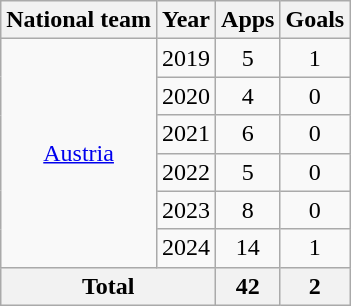<table class="wikitable" style="text-align:center">
<tr>
<th>National team</th>
<th>Year</th>
<th>Apps</th>
<th>Goals</th>
</tr>
<tr>
<td rowspan="6"><a href='#'>Austria</a></td>
<td>2019</td>
<td>5</td>
<td>1</td>
</tr>
<tr>
<td>2020</td>
<td>4</td>
<td>0</td>
</tr>
<tr>
<td>2021</td>
<td>6</td>
<td>0</td>
</tr>
<tr>
<td>2022</td>
<td>5</td>
<td>0</td>
</tr>
<tr>
<td>2023</td>
<td>8</td>
<td>0</td>
</tr>
<tr>
<td>2024</td>
<td>14</td>
<td>1</td>
</tr>
<tr>
<th colspan="2">Total</th>
<th>42</th>
<th>2</th>
</tr>
</table>
